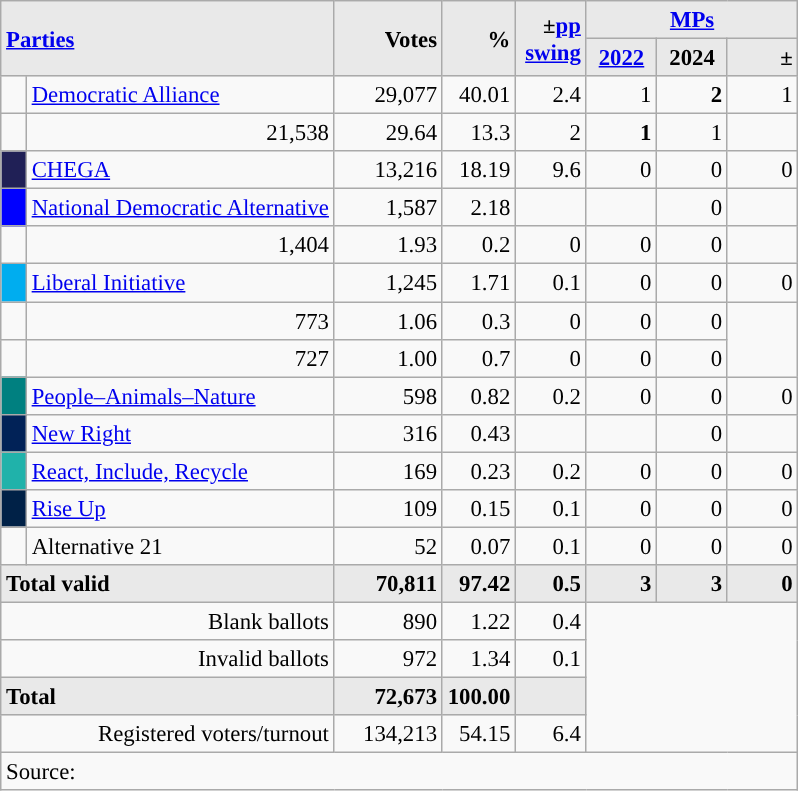<table class="wikitable" style="text-align:right; font-size:95%;">
<tr>
<th rowspan="2" colspan="2" style="background:#e9e9e9; text-align:left;" alignleft><a href='#'>Parties</a></th>
<th rowspan="2" style="background:#e9e9e9; text-align:right;">Votes</th>
<th rowspan="2" style="background:#e9e9e9; text-align:right;">%</th>
<th rowspan="2" style="background:#e9e9e9; text-align:right;">±<a href='#'>pp</a> <a href='#'>swing</a></th>
<th colspan="3" style="background:#e9e9e9; text-align:center;"><a href='#'>MPs</a></th>
</tr>
<tr style="background-color:#E9E9E9">
<th style="background-color:#E9E9E9;text-align:center;"><a href='#'>2022</a></th>
<th style="background-color:#E9E9E9;text-align:center;">2024</th>
<th style="background:#e9e9e9; text-align:right;">±</th>
</tr>
<tr>
<td style="width: 10px"></td>
<td align="left"><a href='#'>Democratic Alliance</a> </td>
<td>29,077</td>
<td>40.01</td>
<td>2.4</td>
<td>1</td>
<td><strong>2</strong></td>
<td>1</td>
</tr>
<tr>
<td></td>
<td>21,538</td>
<td>29.64</td>
<td>13.3</td>
<td>2</td>
<td><strong>1</strong></td>
<td>1</td>
</tr>
<tr>
<td style="width: 10px" bgcolor="#202056" align="center"></td>
<td align="left"><a href='#'>CHEGA</a></td>
<td>13,216</td>
<td>18.19</td>
<td>9.6</td>
<td>0</td>
<td>0</td>
<td>0</td>
</tr>
<tr>
<td style="width: 10px" bgcolor="blue" align="center"></td>
<td align="left"><a href='#'>National Democratic Alternative</a></td>
<td>1,587</td>
<td>2.18</td>
<td></td>
<td></td>
<td>0</td>
<td></td>
</tr>
<tr>
<td></td>
<td>1,404</td>
<td>1.93</td>
<td>0.2</td>
<td>0</td>
<td>0</td>
<td>0</td>
</tr>
<tr>
<td style="width: 10px" bgcolor="#00ADEF" align="center"></td>
<td align="left"><a href='#'>Liberal Initiative</a></td>
<td>1,245</td>
<td>1.71</td>
<td>0.1</td>
<td>0</td>
<td>0</td>
<td>0</td>
</tr>
<tr>
<td></td>
<td>773</td>
<td>1.06</td>
<td>0.3</td>
<td>0</td>
<td>0</td>
<td>0</td>
</tr>
<tr>
<td></td>
<td>727</td>
<td>1.00</td>
<td>0.7</td>
<td>0</td>
<td>0</td>
<td>0</td>
</tr>
<tr>
<td style="width: 10px" bgcolor="teal" align="center"></td>
<td align="left"><a href='#'>People–Animals–Nature</a></td>
<td>598</td>
<td>0.82</td>
<td>0.2</td>
<td>0</td>
<td>0</td>
<td>0</td>
</tr>
<tr>
<td style="width: 10px" bgcolor="#012257" align="center"></td>
<td align="left"><a href='#'>New Right</a></td>
<td>316</td>
<td>0.43</td>
<td></td>
<td></td>
<td>0</td>
<td></td>
</tr>
<tr>
<td style="width: 10px" bgcolor="LightSeaGreen" align="center"></td>
<td align="left"><a href='#'>React, Include, Recycle</a></td>
<td>169</td>
<td>0.23</td>
<td>0.2</td>
<td>0</td>
<td>0</td>
<td>0</td>
</tr>
<tr>
<td style="width: 10px" bgcolor="#002147" align="center"></td>
<td align="left"><a href='#'>Rise Up</a></td>
<td>109</td>
<td>0.15</td>
<td>0.1</td>
<td>0</td>
<td>0</td>
<td>0</td>
</tr>
<tr>
<td style="width: 10px"></td>
<td align="left">Alternative 21 </td>
<td>52</td>
<td>0.07</td>
<td>0.1</td>
<td>0</td>
<td>0</td>
<td>0</td>
</tr>
<tr>
<td colspan=2 align=left style="background-color:#E9E9E9"><strong>Total valid</strong></td>
<td width="65" align="right" style="background-color:#E9E9E9"><strong>70,811</strong></td>
<td width="40" align="right" style="background-color:#E9E9E9"><strong>97.42</strong></td>
<td width="40" align="right" style="background-color:#E9E9E9"><strong>0.5</strong></td>
<td width="40" align="right" style="background-color:#E9E9E9"><strong>3</strong></td>
<td width="40" align="right" style="background-color:#E9E9E9"><strong>3</strong></td>
<td width="40" align="right" style="background-color:#E9E9E9"><strong>0</strong></td>
</tr>
<tr>
<td colspan=2>Blank ballots</td>
<td>890</td>
<td>1.22</td>
<td>0.4</td>
<td colspan="3" rowspan="4"></td>
</tr>
<tr>
<td colspan=2>Invalid ballots</td>
<td>972</td>
<td>1.34</td>
<td>0.1</td>
</tr>
<tr>
<td colspan=2 align=left style="background-color:#E9E9E9"><strong>Total</strong></td>
<td width="50" align="right" style="background-color:#E9E9E9"><strong>72,673</strong></td>
<td width="40" align="right" style="background-color:#E9E9E9"><strong>100.00</strong></td>
<td width="40" align="right" style="background-color:#E9E9E9"></td>
</tr>
<tr>
<td colspan=2>Registered voters/turnout</td>
<td>134,213</td>
<td>54.15</td>
<td>6.4</td>
</tr>
<tr>
<td colspan=8 align=left>Source: </td>
</tr>
</table>
